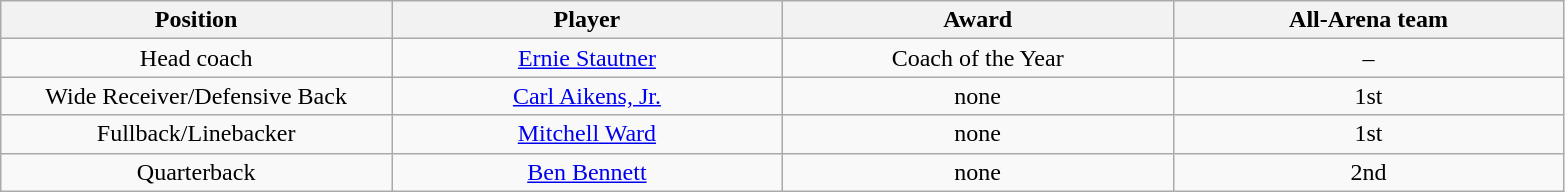<table class="wikitable sortable">
<tr>
<th bgcolor="#DDDDFF" width="20%">Position</th>
<th bgcolor="#DDDDFF" width="20%">Player</th>
<th bgcolor="#DDDDFF" width="20%">Award</th>
<th bgcolor="#DDDDFF" width="20%">All-Arena team</th>
</tr>
<tr align="center">
<td>Head coach</td>
<td><a href='#'>Ernie Stautner</a></td>
<td>Coach of the Year</td>
<td>–</td>
</tr>
<tr align="center">
<td>Wide Receiver/Defensive Back</td>
<td><a href='#'>Carl Aikens, Jr.</a></td>
<td>none</td>
<td>1st</td>
</tr>
<tr align="center">
<td>Fullback/Linebacker</td>
<td><a href='#'>Mitchell Ward</a></td>
<td>none</td>
<td>1st</td>
</tr>
<tr align="center">
<td>Quarterback</td>
<td><a href='#'>Ben Bennett</a></td>
<td>none</td>
<td>2nd</td>
</tr>
</table>
